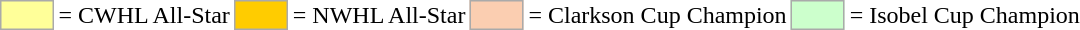<table>
<tr>
<td style="background-color:#FFFF99; border:1px solid #aaaaaa; width:2em;"></td>
<td>= CWHL All-Star</td>
<td style="background-color:#FFCC00; border:1px solid #aaaaaa; width:2em;"></td>
<td>= NWHL All-Star</td>
<td style="background-color:#FBCEB1; border:1px solid #aaaaaa; width:2em;"></td>
<td>= Clarkson Cup Champion</td>
<td style="background-color:#CCFFCC; border:1px solid #aaaaaa; width:2em;"></td>
<td>= Isobel Cup Champion</td>
</tr>
</table>
